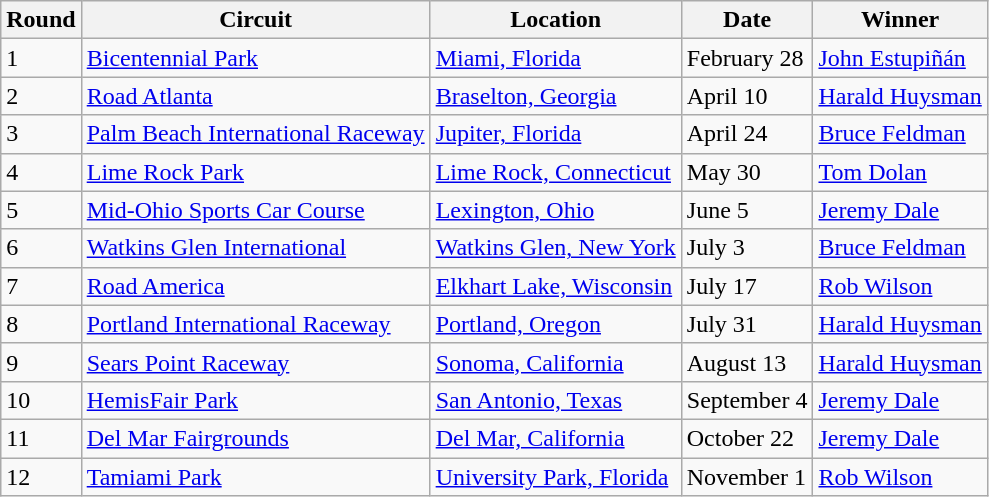<table class="wikitable">
<tr>
<th>Round</th>
<th>Circuit</th>
<th>Location</th>
<th>Date</th>
<th>Winner</th>
</tr>
<tr>
<td>1</td>
<td><a href='#'>Bicentennial Park</a></td>
<td> <a href='#'>Miami, Florida</a></td>
<td>February 28</td>
<td> <a href='#'>John Estupiñán</a></td>
</tr>
<tr>
<td>2</td>
<td><a href='#'>Road Atlanta</a></td>
<td> <a href='#'>Braselton, Georgia</a></td>
<td>April 10</td>
<td> <a href='#'>Harald Huysman</a></td>
</tr>
<tr>
<td>3</td>
<td><a href='#'>Palm Beach International Raceway</a></td>
<td> <a href='#'>Jupiter, Florida</a></td>
<td>April 24</td>
<td> <a href='#'>Bruce Feldman</a></td>
</tr>
<tr>
<td>4</td>
<td><a href='#'>Lime Rock Park</a></td>
<td> <a href='#'>Lime Rock, Connecticut</a></td>
<td>May 30</td>
<td> <a href='#'>Tom Dolan</a></td>
</tr>
<tr>
<td>5</td>
<td><a href='#'>Mid-Ohio Sports Car Course</a></td>
<td> <a href='#'>Lexington, Ohio</a></td>
<td>June 5</td>
<td> <a href='#'>Jeremy Dale</a></td>
</tr>
<tr>
<td>6</td>
<td><a href='#'>Watkins Glen International</a></td>
<td> <a href='#'>Watkins Glen, New York</a></td>
<td>July 3</td>
<td> <a href='#'>Bruce Feldman</a></td>
</tr>
<tr>
<td>7</td>
<td><a href='#'>Road America</a></td>
<td> <a href='#'>Elkhart Lake, Wisconsin</a></td>
<td>July 17</td>
<td> <a href='#'>Rob Wilson</a></td>
</tr>
<tr>
<td>8</td>
<td><a href='#'>Portland International Raceway</a></td>
<td> <a href='#'>Portland, Oregon</a></td>
<td>July 31</td>
<td> <a href='#'>Harald Huysman</a></td>
</tr>
<tr>
<td>9</td>
<td><a href='#'>Sears Point Raceway</a></td>
<td> <a href='#'>Sonoma, California</a></td>
<td>August 13</td>
<td> <a href='#'>Harald Huysman</a></td>
</tr>
<tr>
<td>10</td>
<td><a href='#'>HemisFair Park</a></td>
<td> <a href='#'>San Antonio, Texas</a></td>
<td>September 4</td>
<td> <a href='#'>Jeremy Dale</a></td>
</tr>
<tr>
<td>11</td>
<td><a href='#'>Del Mar Fairgrounds</a></td>
<td> <a href='#'>Del Mar, California</a></td>
<td>October 22</td>
<td> <a href='#'>Jeremy Dale</a></td>
</tr>
<tr>
<td>12</td>
<td><a href='#'>Tamiami Park</a></td>
<td> <a href='#'>University Park, Florida</a></td>
<td>November 1</td>
<td> <a href='#'>Rob Wilson</a></td>
</tr>
</table>
